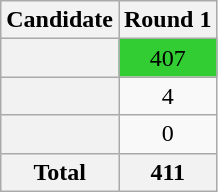<table class="wikitable sortable plainrowheaders" style="text-align:center">
<tr>
<th>Candidate</th>
<th>Round 1</th>
</tr>
<tr>
<th scope="row"></th>
<td style="background:limegreen;">407</td>
</tr>
<tr>
<th scope="row"></th>
<td>4</td>
</tr>
<tr>
<th scope="row"></th>
<td>0</td>
</tr>
<tr>
<th>Total</th>
<th>411</th>
</tr>
</table>
